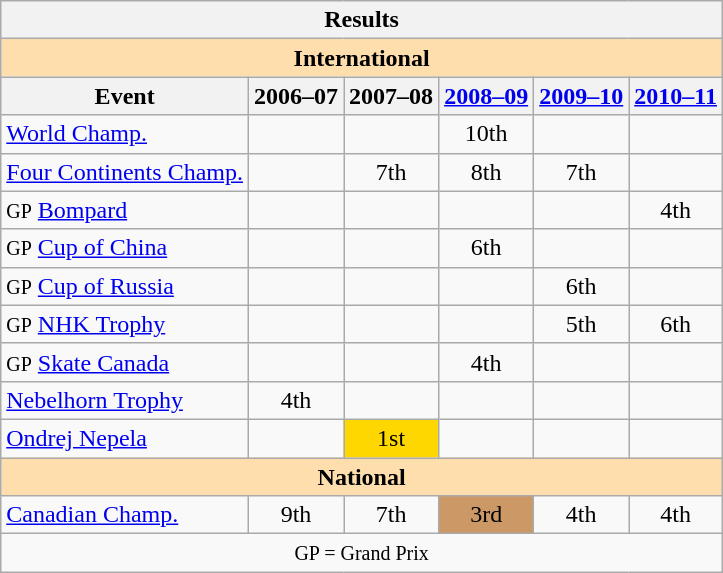<table class="wikitable" style="text-align:center">
<tr>
<th colspan=6 align=center><strong>Results</strong></th>
</tr>
<tr>
<th style="background-color: #ffdead; " colspan=6 align=center><strong>International</strong></th>
</tr>
<tr>
<th>Event</th>
<th>2006–07</th>
<th>2007–08</th>
<th><a href='#'>2008–09</a></th>
<th><a href='#'>2009–10</a></th>
<th><a href='#'>2010–11</a></th>
</tr>
<tr>
<td align=left><a href='#'>World Champ.</a></td>
<td></td>
<td></td>
<td>10th</td>
<td></td>
<td></td>
</tr>
<tr>
<td align=left><a href='#'>Four Continents Champ.</a></td>
<td></td>
<td>7th</td>
<td>8th</td>
<td>7th</td>
<td></td>
</tr>
<tr>
<td align=left><small>GP</small> <a href='#'>Bompard</a></td>
<td></td>
<td></td>
<td></td>
<td></td>
<td>4th</td>
</tr>
<tr>
<td align=left><small>GP</small> <a href='#'>Cup of China</a></td>
<td></td>
<td></td>
<td>6th</td>
<td></td>
<td></td>
</tr>
<tr>
<td align=left><small>GP</small> <a href='#'>Cup of Russia</a></td>
<td></td>
<td></td>
<td></td>
<td>6th</td>
<td></td>
</tr>
<tr>
<td align=left><small>GP</small> <a href='#'>NHK Trophy</a></td>
<td></td>
<td></td>
<td></td>
<td>5th</td>
<td>6th</td>
</tr>
<tr>
<td align=left><small>GP</small> <a href='#'>Skate Canada</a></td>
<td></td>
<td></td>
<td>4th</td>
<td></td>
<td></td>
</tr>
<tr>
<td align=left><a href='#'>Nebelhorn Trophy</a></td>
<td>4th</td>
<td></td>
<td></td>
<td></td>
<td></td>
</tr>
<tr>
<td align=left><a href='#'>Ondrej Nepela</a></td>
<td></td>
<td bgcolor=gold>1st</td>
<td></td>
<td></td>
<td></td>
</tr>
<tr>
<th style="background-color: #ffdead; " colspan=6 align=center><strong>National</strong></th>
</tr>
<tr>
<td align=left><a href='#'>Canadian Champ.</a></td>
<td>9th</td>
<td>7th</td>
<td bgcolor=cc9966>3rd</td>
<td>4th</td>
<td>4th</td>
</tr>
<tr>
<td colspan=6 align=center><small> GP = Grand Prix </small></td>
</tr>
</table>
